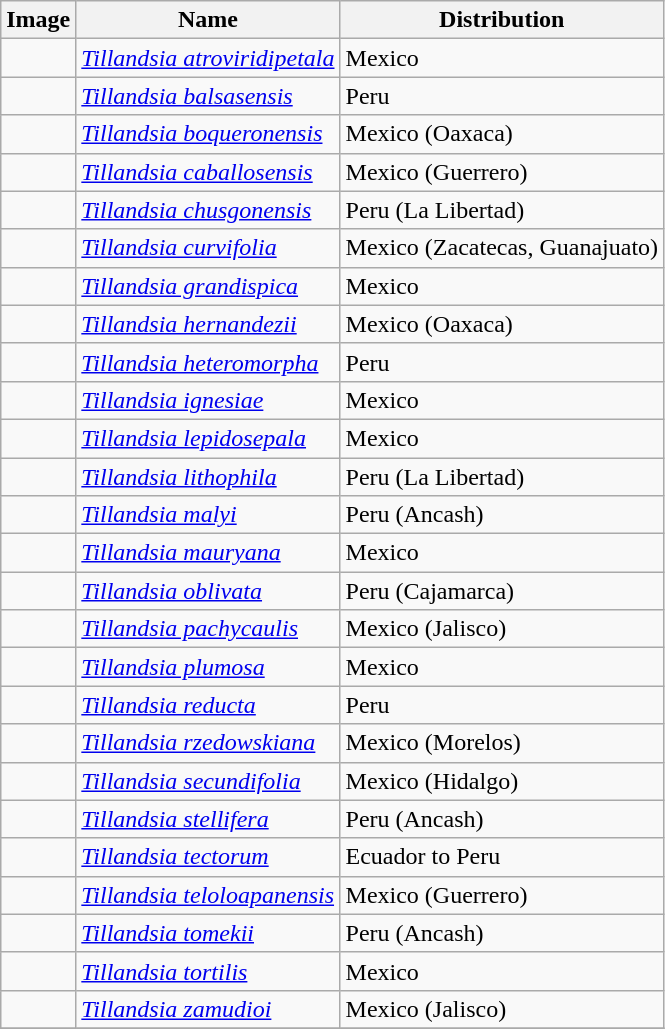<table class="wikitable collapsible">
<tr>
<th>Image</th>
<th>Name</th>
<th>Distribution</th>
</tr>
<tr>
<td></td>
<td><em><a href='#'>Tillandsia atroviridipetala</a></em> </td>
<td>Mexico</td>
</tr>
<tr>
<td></td>
<td><em><a href='#'>Tillandsia balsasensis</a></em> </td>
<td>Peru</td>
</tr>
<tr>
<td></td>
<td><em><a href='#'>Tillandsia boqueronensis</a></em> </td>
<td>Mexico (Oaxaca)</td>
</tr>
<tr>
<td></td>
<td><em><a href='#'>Tillandsia caballosensis</a></em> </td>
<td>Mexico (Guerrero)</td>
</tr>
<tr>
<td></td>
<td><em><a href='#'>Tillandsia chusgonensis</a></em> </td>
<td>Peru (La Libertad)</td>
</tr>
<tr>
<td></td>
<td><em><a href='#'>Tillandsia curvifolia</a></em> </td>
<td>Mexico (Zacatecas, Guanajuato)</td>
</tr>
<tr>
<td></td>
<td><em><a href='#'>Tillandsia grandispica</a></em> </td>
<td>Mexico</td>
</tr>
<tr>
<td></td>
<td><em><a href='#'>Tillandsia hernandezii</a></em> </td>
<td>Mexico (Oaxaca)</td>
</tr>
<tr>
<td></td>
<td><em><a href='#'>Tillandsia heteromorpha</a></em> </td>
<td>Peru</td>
</tr>
<tr>
<td></td>
<td><em><a href='#'>Tillandsia ignesiae</a></em> </td>
<td>Mexico</td>
</tr>
<tr>
<td></td>
<td><em><a href='#'>Tillandsia lepidosepala</a></em> </td>
<td>Mexico</td>
</tr>
<tr>
<td></td>
<td><em><a href='#'>Tillandsia lithophila</a></em> </td>
<td>Peru (La Libertad)</td>
</tr>
<tr>
<td></td>
<td><em><a href='#'>Tillandsia malyi</a></em> </td>
<td>Peru (Ancash)</td>
</tr>
<tr>
<td></td>
<td><em><a href='#'>Tillandsia mauryana</a></em> </td>
<td>Mexico</td>
</tr>
<tr>
<td></td>
<td><em><a href='#'>Tillandsia oblivata</a></em> </td>
<td>Peru (Cajamarca)</td>
</tr>
<tr>
<td></td>
<td><em><a href='#'>Tillandsia pachycaulis</a></em> </td>
<td>Mexico (Jalisco)</td>
</tr>
<tr>
<td></td>
<td><em><a href='#'>Tillandsia plumosa</a></em> </td>
<td>Mexico</td>
</tr>
<tr>
<td></td>
<td><em><a href='#'>Tillandsia reducta</a></em> </td>
<td>Peru</td>
</tr>
<tr>
<td></td>
<td><em><a href='#'>Tillandsia rzedowskiana</a></em> </td>
<td>Mexico (Morelos)</td>
</tr>
<tr>
<td></td>
<td><em><a href='#'>Tillandsia secundifolia</a></em> </td>
<td>Mexico (Hidalgo)</td>
</tr>
<tr>
<td></td>
<td><em><a href='#'>Tillandsia stellifera</a></em> </td>
<td>Peru (Ancash)</td>
</tr>
<tr>
<td></td>
<td><em><a href='#'>Tillandsia tectorum</a></em> </td>
<td>Ecuador to Peru</td>
</tr>
<tr>
<td></td>
<td><em><a href='#'>Tillandsia teloloapanensis</a></em> </td>
<td>Mexico (Guerrero)</td>
</tr>
<tr>
<td></td>
<td><em><a href='#'>Tillandsia tomekii</a></em> </td>
<td>Peru (Ancash)</td>
</tr>
<tr>
<td></td>
<td><em><a href='#'>Tillandsia tortilis</a></em> </td>
<td>Mexico</td>
</tr>
<tr>
<td></td>
<td><em><a href='#'>Tillandsia zamudioi</a></em> </td>
<td>Mexico (Jalisco)</td>
</tr>
<tr>
</tr>
</table>
